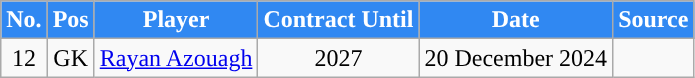<table class="wikitable plainrowheaders sortable">
<tr>
<th style="background:#3088f2; color:#ffffff; ">No.</th>
<th style="background:#3088f2; color:#ffffff; ">Pos</th>
<th style="background:#3088f2; color:#ffffff; ">Player</th>
<th style="background:#3088f2; color:#ffffff; ">Contract Until</th>
<th style="background:#3088f2; color:#ffffff; ">Date</th>
<th style="background:#3088f2; color:#ffffff; ">Source</th>
</tr>
<tr>
<td style="text-align:center;">12</td>
<td style="text-align:center;">GK</td>
<td> <a href='#'>Rayan Azouagh</a></td>
<td style="text-align:center;">2027</td>
<td>20 December 2024</td>
<td style="text-align:center;"></td>
</tr>
</table>
